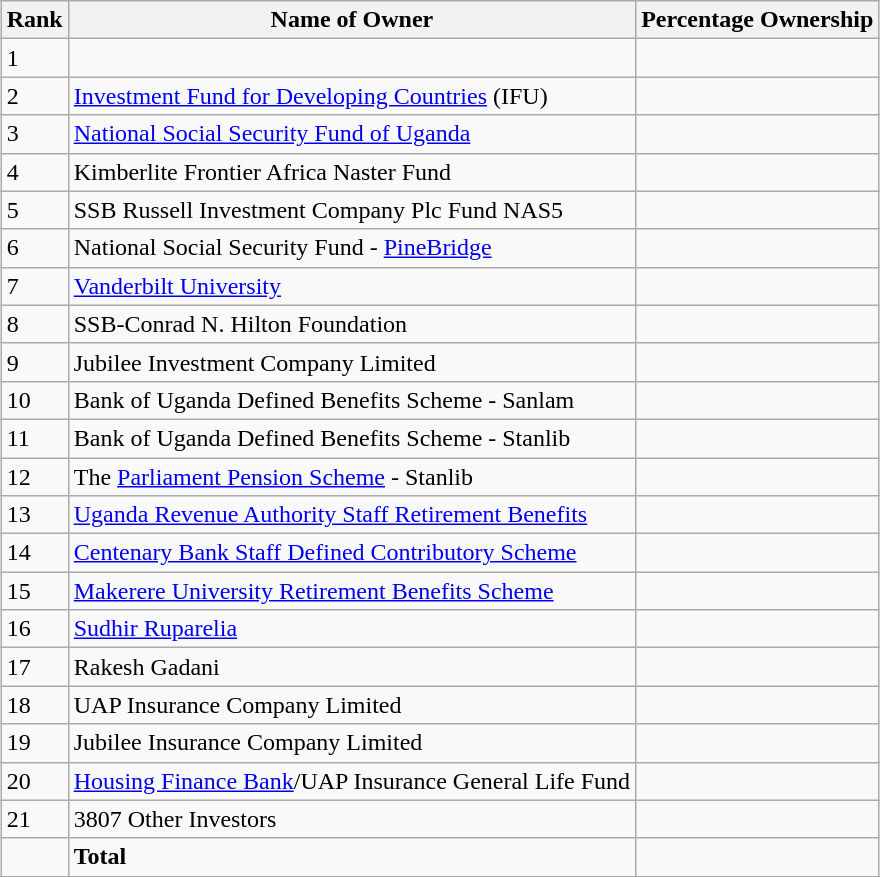<table class="wikitable sortable" style="margin: 0.5em auto">
<tr>
<th>Rank</th>
<th>Name of Owner</th>
<th>Percentage Ownership</th>
</tr>
<tr>
<td>1</td>
<td></td>
<td></td>
</tr>
<tr>
<td>2</td>
<td><a href='#'>Investment Fund for Developing Countries</a> (IFU)</td>
<td></td>
</tr>
<tr>
<td>3</td>
<td><a href='#'>National Social Security Fund of Uganda</a></td>
<td></td>
</tr>
<tr>
<td>4</td>
<td>Kimberlite Frontier Africa Naster Fund</td>
<td></td>
</tr>
<tr>
<td>5</td>
<td>SSB Russell Investment Company Plc Fund NAS5</td>
<td></td>
</tr>
<tr>
<td>6</td>
<td>National Social Security Fund - <a href='#'>PineBridge</a></td>
<td></td>
</tr>
<tr>
<td>7</td>
<td><a href='#'>Vanderbilt University</a></td>
<td></td>
</tr>
<tr>
<td>8</td>
<td>SSB-Conrad N. Hilton Foundation</td>
<td></td>
</tr>
<tr>
<td>9</td>
<td>Jubilee Investment Company Limited</td>
<td></td>
</tr>
<tr>
<td>10</td>
<td>Bank of Uganda Defined Benefits Scheme - Sanlam</td>
<td></td>
</tr>
<tr>
<td>11</td>
<td>Bank of Uganda Defined Benefits Scheme - Stanlib</td>
<td></td>
</tr>
<tr>
<td>12</td>
<td>The <a href='#'>Parliament Pension Scheme</a> - Stanlib</td>
<td></td>
</tr>
<tr>
<td>13</td>
<td><a href='#'>Uganda Revenue Authority Staff Retirement Benefits</a></td>
<td></td>
</tr>
<tr>
<td>14</td>
<td><a href='#'>Centenary Bank Staff Defined Contributory Scheme</a></td>
<td></td>
</tr>
<tr>
<td>15</td>
<td><a href='#'>Makerere University Retirement Benefits Scheme</a></td>
<td></td>
</tr>
<tr>
<td>16</td>
<td><a href='#'>Sudhir Ruparelia</a></td>
<td></td>
</tr>
<tr>
<td>17</td>
<td>Rakesh Gadani</td>
<td></td>
</tr>
<tr>
<td>18</td>
<td>UAP Insurance Company Limited</td>
<td></td>
</tr>
<tr>
<td>19</td>
<td>Jubilee Insurance Company Limited</td>
<td></td>
</tr>
<tr>
<td>20</td>
<td><a href='#'>Housing Finance Bank</a>/UAP Insurance General Life Fund</td>
<td></td>
</tr>
<tr>
<td>21</td>
<td>3807 Other Investors</td>
<td></td>
</tr>
<tr>
<td></td>
<td><strong>Total</strong></td>
<td></td>
</tr>
<tr>
</tr>
</table>
